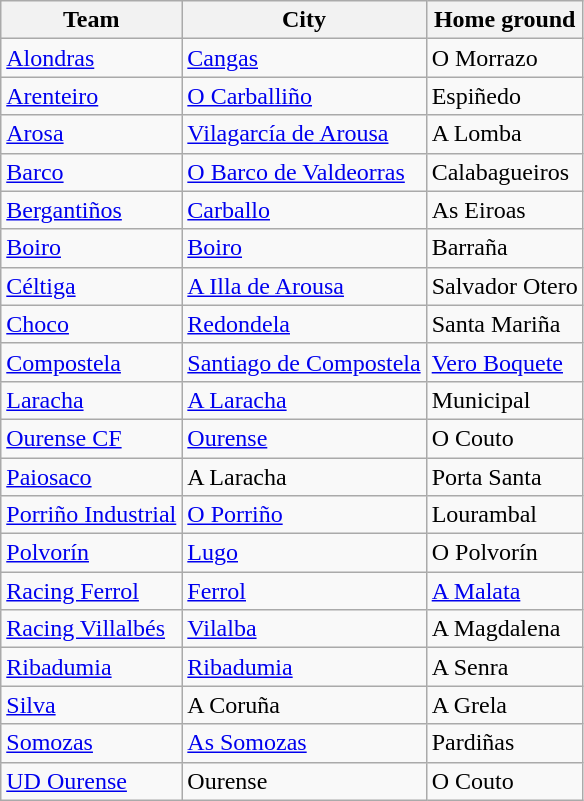<table class="wikitable sortable">
<tr>
<th>Team</th>
<th>City</th>
<th>Home ground</th>
</tr>
<tr>
<td><a href='#'>Alondras</a></td>
<td><a href='#'>Cangas</a></td>
<td>O Morrazo</td>
</tr>
<tr>
<td><a href='#'>Arenteiro</a></td>
<td><a href='#'>O Carballiño</a></td>
<td>Espiñedo</td>
</tr>
<tr>
<td><a href='#'>Arosa</a></td>
<td><a href='#'>Vilagarcía de Arousa</a></td>
<td>A Lomba</td>
</tr>
<tr>
<td><a href='#'>Barco</a></td>
<td><a href='#'>O Barco de Valdeorras</a></td>
<td>Calabagueiros</td>
</tr>
<tr>
<td><a href='#'>Bergantiños</a></td>
<td><a href='#'>Carballo</a></td>
<td>As Eiroas</td>
</tr>
<tr>
<td><a href='#'>Boiro</a></td>
<td><a href='#'>Boiro</a></td>
<td>Barraña</td>
</tr>
<tr>
<td><a href='#'>Céltiga</a></td>
<td><a href='#'>A Illa de Arousa</a></td>
<td>Salvador Otero</td>
</tr>
<tr>
<td><a href='#'>Choco</a></td>
<td><a href='#'>Redondela</a></td>
<td>Santa Mariña</td>
</tr>
<tr>
<td><a href='#'>Compostela</a></td>
<td><a href='#'>Santiago de Compostela</a></td>
<td><a href='#'>Vero Boquete</a></td>
</tr>
<tr>
<td><a href='#'>Laracha</a></td>
<td><a href='#'>A Laracha</a></td>
<td>Municipal</td>
</tr>
<tr>
<td><a href='#'>Ourense CF</a></td>
<td><a href='#'>Ourense</a></td>
<td>O Couto</td>
</tr>
<tr>
<td><a href='#'>Paiosaco</a></td>
<td>A Laracha</td>
<td>Porta Santa</td>
</tr>
<tr>
<td><a href='#'>Porriño Industrial</a></td>
<td><a href='#'>O Porriño</a></td>
<td>Lourambal</td>
</tr>
<tr>
<td><a href='#'>Polvorín</a></td>
<td><a href='#'>Lugo</a></td>
<td>O Polvorín</td>
</tr>
<tr>
<td><a href='#'>Racing Ferrol</a></td>
<td><a href='#'>Ferrol</a></td>
<td><a href='#'>A Malata</a></td>
</tr>
<tr>
<td><a href='#'>Racing Villalbés</a></td>
<td><a href='#'>Vilalba</a></td>
<td>A Magdalena</td>
</tr>
<tr>
<td><a href='#'>Ribadumia</a></td>
<td><a href='#'>Ribadumia</a></td>
<td>A Senra</td>
</tr>
<tr>
<td><a href='#'>Silva</a></td>
<td>A Coruña</td>
<td>A Grela</td>
</tr>
<tr>
<td><a href='#'>Somozas</a></td>
<td><a href='#'>As Somozas</a></td>
<td>Pardiñas</td>
</tr>
<tr>
<td><a href='#'>UD Ourense</a></td>
<td>Ourense</td>
<td>O Couto</td>
</tr>
</table>
